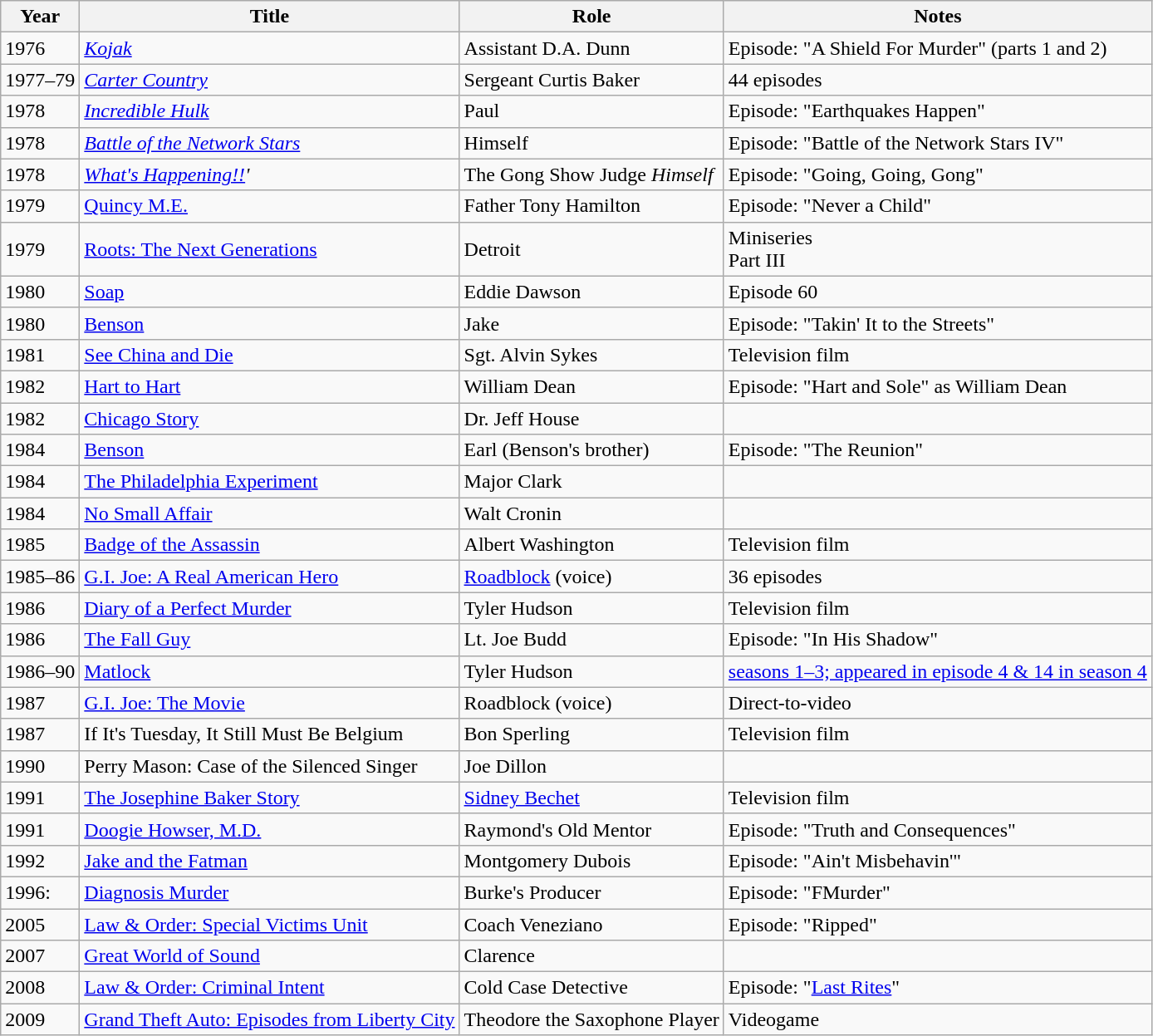<table class="wikitable sortable">
<tr>
<th>Year</th>
<th>Title</th>
<th>Role</th>
<th>Notes</th>
</tr>
<tr>
<td>1976</td>
<td><em><a href='#'>Kojak</a></em></td>
<td>Assistant D.A. Dunn</td>
<td>Episode: "A Shield For Murder" (parts 1 and 2)</td>
</tr>
<tr>
<td>1977–79</td>
<td><em><a href='#'>Carter Country</a></em></td>
<td>Sergeant Curtis Baker</td>
<td>44 episodes</td>
</tr>
<tr>
<td>1978</td>
<td><em><a href='#'>Incredible Hulk</a></em></td>
<td>Paul</td>
<td>Episode: "Earthquakes Happen"</td>
</tr>
<tr>
<td>1978</td>
<td><em><a href='#'>Battle of the Network Stars</a></em></td>
<td>Himself</td>
<td>Episode: "Battle of the Network Stars IV"</td>
</tr>
<tr>
<td>1978</td>
<td><em><a href='#'>What's Happening!!</a>'</td>
<td></em>The Gong Show Judge<em> Himself</td>
<td>Episode: "Going, Going, Gong"</td>
</tr>
<tr>
<td>1979</td>
<td></em><a href='#'>Quincy M.E.</a><em></td>
<td>Father Tony Hamilton</td>
<td>Episode: "Never a Child"</td>
</tr>
<tr>
<td>1979</td>
<td></em><a href='#'>Roots: The Next Generations</a><em></td>
<td>Detroit</td>
<td>Miniseries<br>Part III</td>
</tr>
<tr>
<td>1980</td>
<td></em><a href='#'>Soap</a><em></td>
<td>Eddie Dawson</td>
<td>Episode 60</td>
</tr>
<tr>
<td>1980</td>
<td></em><a href='#'>Benson</a><em></td>
<td>Jake</td>
<td>Episode: "Takin' It to the Streets"</td>
</tr>
<tr>
<td>1981</td>
<td></em><a href='#'>See China and Die</a><em></td>
<td>Sgt. Alvin Sykes</td>
<td>Television film</td>
</tr>
<tr>
<td>1982</td>
<td></em><a href='#'>Hart to Hart</a><em></td>
<td>William Dean</td>
<td>Episode: "Hart and Sole" as William Dean</td>
</tr>
<tr>
<td>1982</td>
<td></em><a href='#'>Chicago Story</a><em></td>
<td>Dr. Jeff House</td>
<td></td>
</tr>
<tr>
<td>1984</td>
<td></em><a href='#'>Benson</a><em></td>
<td>Earl (Benson's brother)</td>
<td>Episode: "The Reunion"</td>
</tr>
<tr>
<td>1984</td>
<td></em><a href='#'>The Philadelphia Experiment</a><em></td>
<td>Major Clark</td>
<td></td>
</tr>
<tr>
<td>1984</td>
<td></em><a href='#'>No Small Affair</a><em></td>
<td>Walt Cronin</td>
<td></td>
</tr>
<tr>
<td>1985</td>
<td></em><a href='#'>Badge of the Assassin</a><em></td>
<td>Albert Washington</td>
<td>Television film</td>
</tr>
<tr>
<td>1985–86</td>
<td></em><a href='#'>G.I. Joe: A Real American Hero</a><em></td>
<td><a href='#'>Roadblock</a> (voice)</td>
<td>36 episodes</td>
</tr>
<tr>
<td>1986</td>
<td></em><a href='#'>Diary of a Perfect Murder</a><em></td>
<td>Tyler Hudson</td>
<td>Television film</td>
</tr>
<tr>
<td>1986</td>
<td></em><a href='#'>The Fall Guy</a><em></td>
<td>Lt. Joe Budd</td>
<td>Episode: "In His Shadow"</td>
</tr>
<tr>
<td>1986–90</td>
<td></em><a href='#'>Matlock</a><em></td>
<td>Tyler Hudson</td>
<td><a href='#'>seasons 1–3; appeared in episode 4 & 14 in season 4</a></td>
</tr>
<tr>
<td>1987</td>
<td></em><a href='#'>G.I. Joe: The Movie</a><em></td>
<td>Roadblock (voice)</td>
<td>Direct-to-video</td>
</tr>
<tr>
<td>1987</td>
<td></em>If It's Tuesday, It Still Must Be Belgium<em></td>
<td>Bon Sperling</td>
<td>Television film</td>
</tr>
<tr>
<td>1990</td>
<td></em>Perry Mason: Case of the Silenced Singer<em></td>
<td>Joe Dillon</td>
<td></td>
</tr>
<tr>
<td>1991</td>
<td></em><a href='#'>The Josephine Baker Story</a><em></td>
<td><a href='#'>Sidney Bechet</a></td>
<td>Television film</td>
</tr>
<tr>
<td>1991</td>
<td></em><a href='#'>Doogie Howser, M.D.</a><em></td>
<td>Raymond's Old Mentor</td>
<td>Episode: "Truth and Consequences"</td>
</tr>
<tr>
<td>1992</td>
<td></em><a href='#'>Jake and the Fatman</a><em></td>
<td>Montgomery Dubois</td>
<td>Episode: "Ain't Misbehavin'"</td>
</tr>
<tr>
<td>1996:</td>
<td></em><a href='#'>Diagnosis Murder</a><em></td>
<td>Burke's Producer</td>
<td>Episode: "FMurder"</td>
</tr>
<tr>
<td>2005</td>
<td></em><a href='#'>Law & Order: Special Victims Unit</a><em></td>
<td>Coach Veneziano</td>
<td>Episode: "Ripped"</td>
</tr>
<tr>
<td>2007</td>
<td></em><a href='#'>Great World of Sound</a><em></td>
<td>Clarence</td>
<td></td>
</tr>
<tr>
<td>2008</td>
<td></em><a href='#'>Law & Order: Criminal Intent</a><em></td>
<td>Cold Case Detective</td>
<td>Episode: "<a href='#'>Last Rites</a>"</td>
</tr>
<tr>
<td>2009</td>
<td></em><a href='#'>Grand Theft Auto: Episodes from Liberty City</a><em></td>
<td>Theodore the Saxophone Player</td>
<td>Videogame</td>
</tr>
</table>
